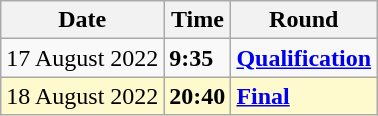<table class="wikitable">
<tr>
<th>Date</th>
<th>Time</th>
<th>Round</th>
</tr>
<tr>
<td>17 August 2022</td>
<td><strong>9:35</strong></td>
<td><strong><a href='#'>Qualification</a></strong></td>
</tr>
<tr style=background:lemonchiffon>
<td>18 August 2022</td>
<td><strong>20:40</strong></td>
<td><strong><a href='#'>Final</a></strong></td>
</tr>
</table>
